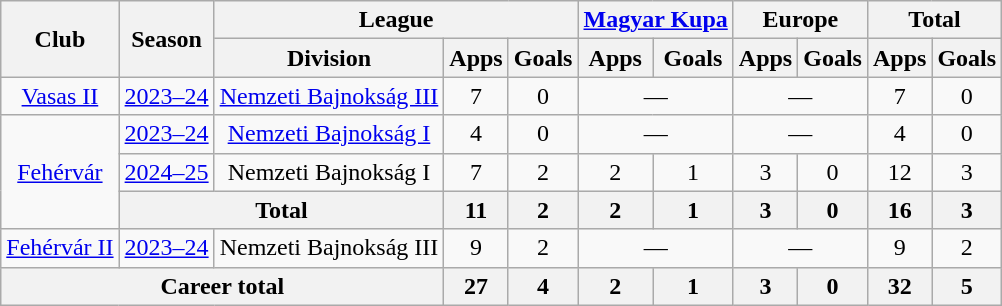<table class="wikitable" style="text-align: center;">
<tr>
<th rowspan="2">Club</th>
<th rowspan="2">Season</th>
<th colspan="3">League</th>
<th colspan="2"><a href='#'>Magyar Kupa</a></th>
<th colspan="2">Europe</th>
<th colspan="2">Total</th>
</tr>
<tr>
<th>Division</th>
<th>Apps</th>
<th>Goals</th>
<th>Apps</th>
<th>Goals</th>
<th>Apps</th>
<th>Goals</th>
<th>Apps</th>
<th>Goals</th>
</tr>
<tr>
<td><a href='#'>Vasas II</a></td>
<td><a href='#'>2023–24</a></td>
<td><a href='#'>Nemzeti Bajnokság III</a></td>
<td>7</td>
<td>0</td>
<td colspan="2">—</td>
<td colspan="2">—</td>
<td>7</td>
<td>0</td>
</tr>
<tr>
<td rowspan="3"><a href='#'>Fehérvár</a></td>
<td><a href='#'>2023–24</a></td>
<td><a href='#'>Nemzeti Bajnokság I</a></td>
<td>4</td>
<td>0</td>
<td colspan="2">—</td>
<td colspan="2">—</td>
<td>4</td>
<td>0</td>
</tr>
<tr>
<td><a href='#'>2024–25</a></td>
<td>Nemzeti Bajnokság I</td>
<td>7</td>
<td>2</td>
<td>2</td>
<td>1</td>
<td>3</td>
<td>0</td>
<td>12</td>
<td>3</td>
</tr>
<tr>
<th colspan="2">Total</th>
<th>11</th>
<th>2</th>
<th>2</th>
<th>1</th>
<th>3</th>
<th>0</th>
<th>16</th>
<th>3</th>
</tr>
<tr>
<td><a href='#'>Fehérvár II</a></td>
<td><a href='#'>2023–24</a></td>
<td>Nemzeti Bajnokság III</td>
<td>9</td>
<td>2</td>
<td colspan="2">—</td>
<td colspan="2">—</td>
<td>9</td>
<td>2</td>
</tr>
<tr>
<th colspan="3">Career total</th>
<th>27</th>
<th>4</th>
<th>2</th>
<th>1</th>
<th>3</th>
<th>0</th>
<th>32</th>
<th>5</th>
</tr>
</table>
